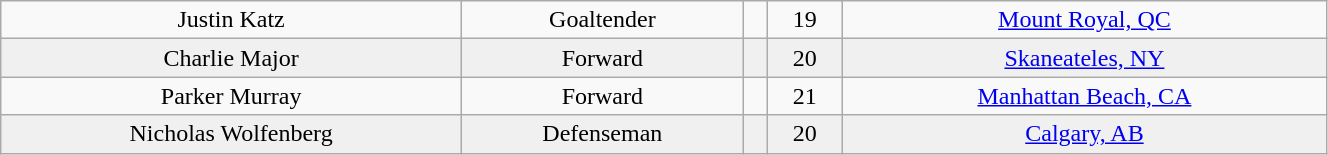<table class="wikitable" width="70%">
<tr align="center" bgcolor="">
<td>Justin Katz</td>
<td>Goaltender</td>
<td></td>
<td>19</td>
<td><a href='#'>Mount Royal, QC</a></td>
</tr>
<tr align="center" bgcolor="f0f0f0">
<td>Charlie Major</td>
<td>Forward</td>
<td></td>
<td>20</td>
<td><a href='#'>Skaneateles, NY</a></td>
</tr>
<tr align="center" bgcolor="">
<td>Parker Murray</td>
<td>Forward</td>
<td></td>
<td>21</td>
<td><a href='#'>Manhattan Beach, CA</a></td>
</tr>
<tr align="center" bgcolor="f0f0f0">
<td>Nicholas Wolfenberg</td>
<td>Defenseman</td>
<td></td>
<td>20</td>
<td><a href='#'>Calgary, AB</a></td>
</tr>
</table>
